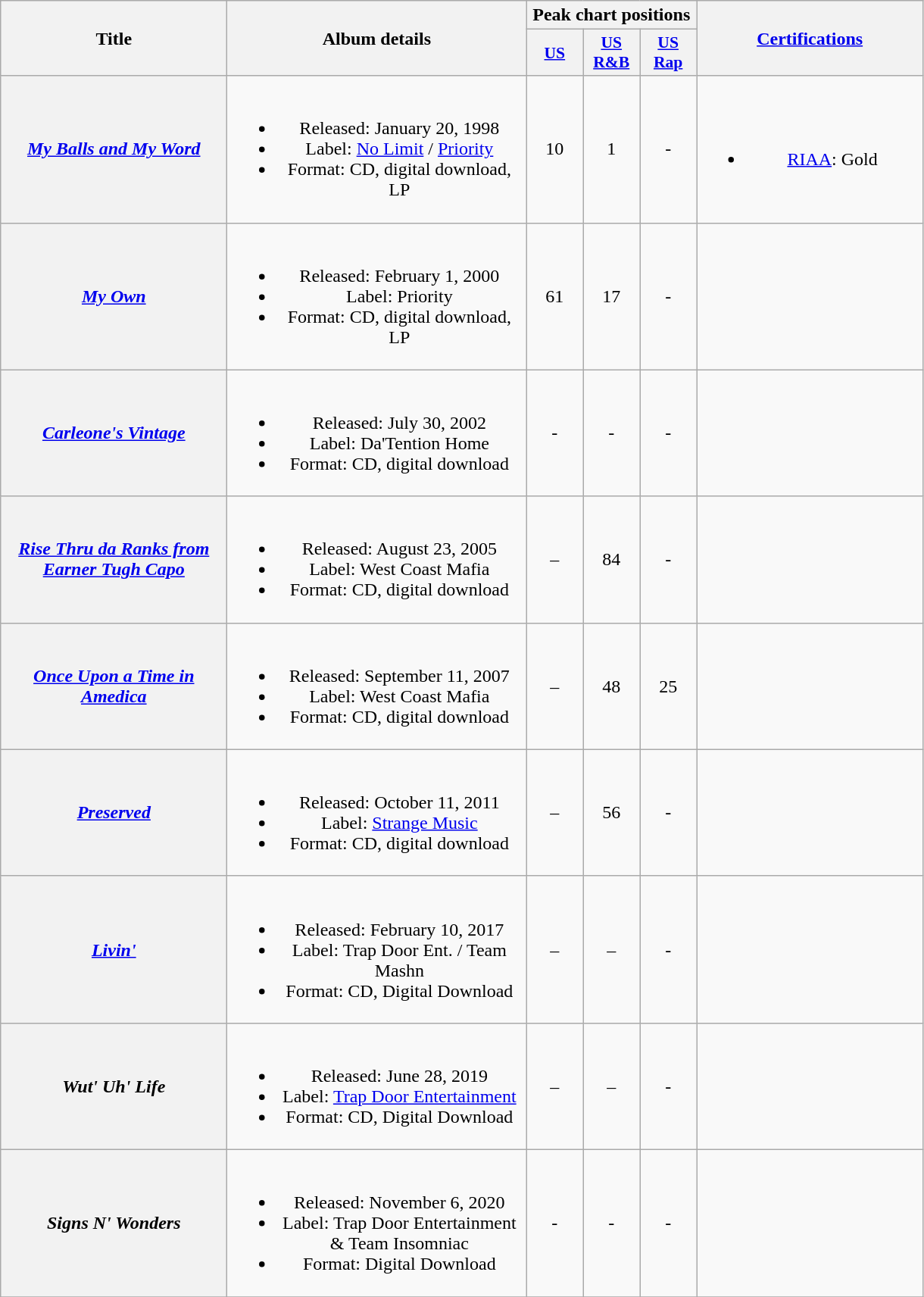<table class="wikitable plainrowheaders" style="text-align:center;">
<tr>
<th scope="col" rowspan="2" style="width:12em;">Title</th>
<th scope="col" rowspan="2" style="width:16em;">Album details</th>
<th scope="col" colspan="3">Peak chart positions</th>
<th scope="col" rowspan="2" style="width:12em;"><a href='#'>Certifications</a></th>
</tr>
<tr>
<th scope="col" style="width:3em;font-size:90%;"><a href='#'>US</a></th>
<th scope="col" style="width:3em;font-size:90%;"><a href='#'>US R&B</a></th>
<th scope="col" style="width:3em;font-size:90%;"><a href='#'>US<br>Rap</a></th>
</tr>
<tr>
<th scope="row"><em><a href='#'>My Balls and My Word</a></em></th>
<td><br><ul><li>Released: January 20, 1998</li><li>Label: <a href='#'>No Limit</a> / <a href='#'>Priority</a></li><li>Format: CD, digital download, LP</li></ul></td>
<td>10</td>
<td>1</td>
<td>-</td>
<td><br><ul><li><a href='#'>RIAA</a>: Gold </li></ul></td>
</tr>
<tr>
<th scope="row"><em><a href='#'>My Own</a></em></th>
<td><br><ul><li>Released: February 1, 2000</li><li>Label:  Priority</li><li>Format: CD, digital download, LP</li></ul></td>
<td>61</td>
<td>17</td>
<td>-</td>
<td></td>
</tr>
<tr>
<th scope="row"><em><a href='#'>Carleone's Vintage</a></em></th>
<td><br><ul><li>Released: July 30, 2002</li><li>Label:  Da'Tention Home</li><li>Format: CD, digital download</li></ul></td>
<td>-</td>
<td>-</td>
<td>-</td>
<td></td>
</tr>
<tr>
<th scope="row"><em><a href='#'>Rise Thru da Ranks from Earner Tugh Capo</a></em></th>
<td><br><ul><li>Released: August 23, 2005</li><li>Label: West Coast Mafia</li><li>Format: CD, digital download</li></ul></td>
<td>–</td>
<td>84</td>
<td>-</td>
<td></td>
</tr>
<tr>
<th scope="row"><em><a href='#'>Once Upon a Time in Amedica</a></em></th>
<td><br><ul><li>Released: September 11, 2007</li><li>Label: West Coast Mafia</li><li>Format: CD, digital download</li></ul></td>
<td>–</td>
<td>48</td>
<td>25</td>
<td></td>
</tr>
<tr>
<th scope="row"><em><a href='#'>Preserved</a></em></th>
<td><br><ul><li>Released: October 11, 2011</li><li>Label: <a href='#'>Strange Music</a></li><li>Format: CD, digital download</li></ul></td>
<td>–</td>
<td>56</td>
<td>-</td>
<td></td>
</tr>
<tr>
<th scope="row"><em><a href='#'>Livin'</a></em></th>
<td><br><ul><li>Released: February 10, 2017</li><li>Label: Trap Door Ent. / Team Mashn</li><li>Format: CD, Digital Download</li></ul></td>
<td>–</td>
<td>–</td>
<td>-</td>
<td></td>
</tr>
<tr>
<th scope="row"><em>Wut' Uh' Life</em></th>
<td><br><ul><li>Released: June 28, 2019</li><li>Label: <a href='#'>Trap Door Entertainment</a></li><li>Format: CD, Digital Download</li></ul></td>
<td>–</td>
<td>–</td>
<td>-</td>
<td></td>
</tr>
<tr>
<th scope="row"><em>Signs N' Wonders</em></th>
<td><br><ul><li>Released: November 6, 2020</li><li>Label: Trap Door Entertainment & Team Insomniac</li><li>Format: Digital Download</li></ul></td>
<td>-</td>
<td>-</td>
<td>-</td>
<td></td>
</tr>
<tr>
</tr>
</table>
